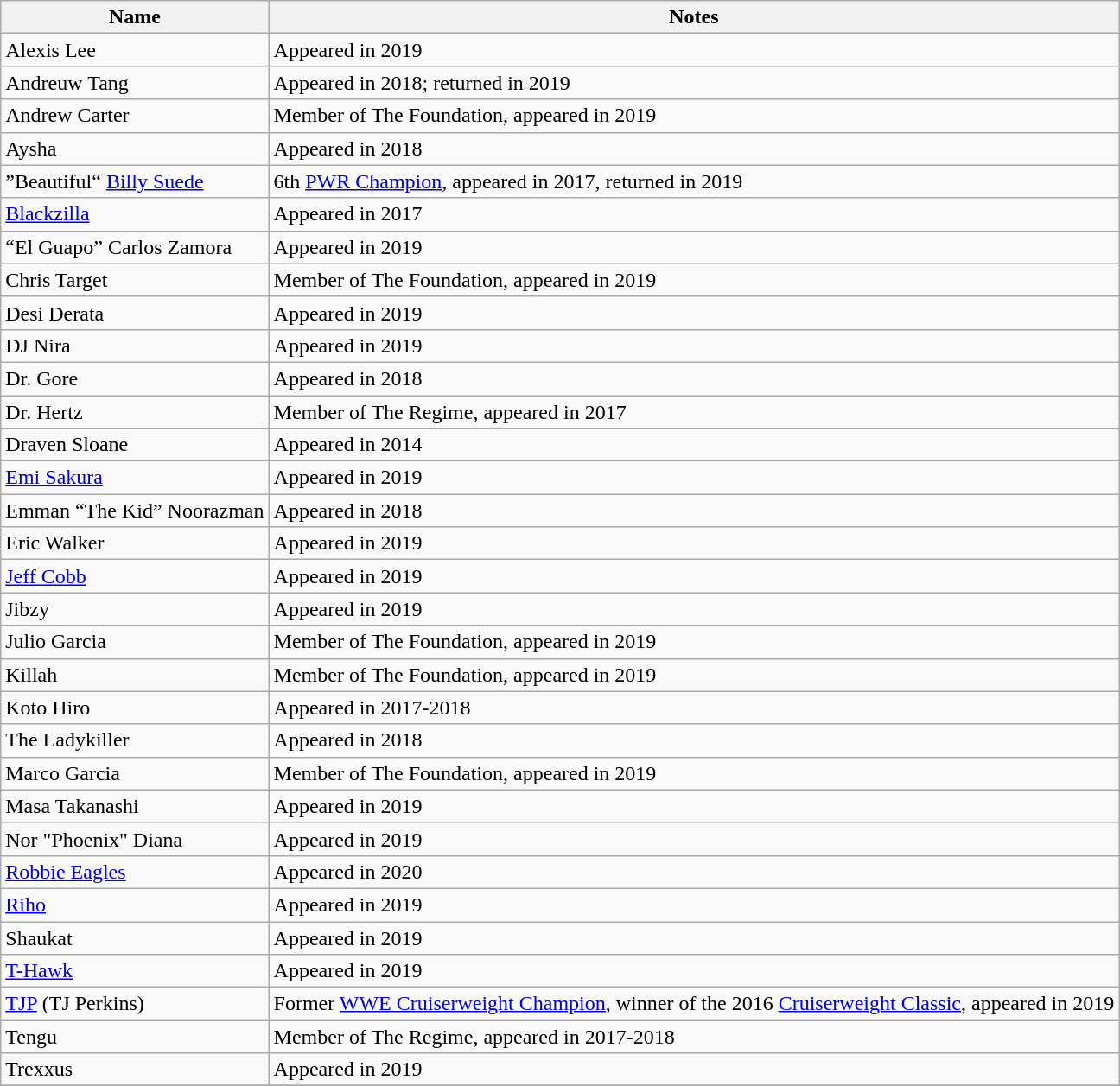<table class="wikitable sortable">
<tr>
<th>Name</th>
<th>Notes</th>
</tr>
<tr>
<td>Alexis Lee</td>
<td>Appeared in 2019</td>
</tr>
<tr>
<td>Andreuw Tang</td>
<td>Appeared in 2018; returned in 2019</td>
</tr>
<tr>
<td>Andrew Carter</td>
<td>Member of The Foundation, appeared in 2019</td>
</tr>
<tr>
<td>Aysha</td>
<td>Appeared in 2018</td>
</tr>
<tr>
<td>”Beautiful“ <a href='#'>Billy Suede</a></td>
<td>6th <a href='#'>PWR Champion</a>, appeared in 2017, returned in 2019</td>
</tr>
<tr>
<td><a href='#'>Blackzilla</a></td>
<td>Appeared in 2017</td>
</tr>
<tr>
<td>“El Guapo” Carlos Zamora</td>
<td>Appeared in 2019</td>
</tr>
<tr>
<td>Chris Target</td>
<td>Member of The Foundation, appeared in 2019</td>
</tr>
<tr>
<td>Desi Derata</td>
<td>Appeared in 2019</td>
</tr>
<tr>
<td>DJ Nira</td>
<td>Appeared in 2019</td>
</tr>
<tr>
<td>Dr. Gore</td>
<td>Appeared in 2018</td>
</tr>
<tr>
<td>Dr. Hertz</td>
<td>Member of The Regime, appeared in 2017</td>
</tr>
<tr>
<td>Draven Sloane</td>
<td>Appeared in 2014</td>
</tr>
<tr>
<td><a href='#'>Emi Sakura</a></td>
<td>Appeared in 2019</td>
</tr>
<tr>
<td>Emman “The Kid” Noorazman</td>
<td>Appeared in 2018</td>
</tr>
<tr>
<td>Eric Walker</td>
<td>Appeared in 2019</td>
</tr>
<tr>
<td><a href='#'>Jeff Cobb</a></td>
<td>Appeared in 2019</td>
</tr>
<tr>
<td>Jibzy</td>
<td>Appeared in 2019</td>
</tr>
<tr>
<td>Julio Garcia</td>
<td>Member of The Foundation, appeared in 2019</td>
</tr>
<tr>
<td>Killah</td>
<td>Member of The Foundation, appeared in 2019</td>
</tr>
<tr>
<td>Koto Hiro</td>
<td>Appeared in 2017-2018</td>
</tr>
<tr>
<td>The Ladykiller</td>
<td>Appeared in 2018</td>
</tr>
<tr>
<td>Marco Garcia</td>
<td>Member of The Foundation, appeared in 2019</td>
</tr>
<tr>
<td>Masa Takanashi</td>
<td>Appeared in 2019</td>
</tr>
<tr>
<td>Nor "Phoenix" Diana</td>
<td>Appeared in 2019</td>
</tr>
<tr>
<td><a href='#'>Robbie Eagles</a></td>
<td>Appeared in 2020</td>
</tr>
<tr>
<td><a href='#'>Riho</a></td>
<td>Appeared in 2019</td>
</tr>
<tr>
<td>Shaukat</td>
<td>Appeared in 2019</td>
</tr>
<tr>
<td><a href='#'>T-Hawk</a></td>
<td>Appeared in 2019</td>
</tr>
<tr>
<td><a href='#'>TJP</a> (TJ Perkins)</td>
<td>Former <a href='#'>WWE Cruiserweight Champion</a>, winner of the 2016 <a href='#'>Cruiserweight Classic</a>, appeared in 2019</td>
</tr>
<tr>
<td>Tengu</td>
<td>Member of The Regime, appeared in 2017-2018</td>
</tr>
<tr>
<td>Trexxus</td>
<td>Appeared in 2019</td>
</tr>
<tr>
</tr>
</table>
